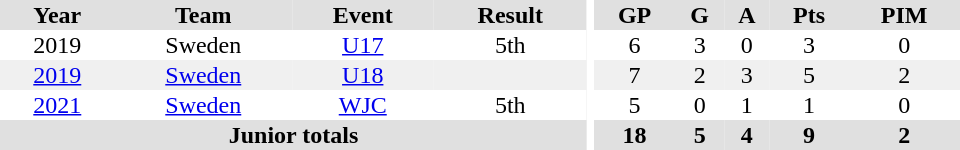<table border="0" cellpadding="1" cellspacing="0" ID="Table3" style="text-align:center; width:40em">
<tr ALIGN="center" bgcolor="#e0e0e0">
<th>Year</th>
<th>Team</th>
<th>Event</th>
<th>Result</th>
<th rowspan="99" bgcolor="#ffffff"></th>
<th>GP</th>
<th>G</th>
<th>A</th>
<th>Pts</th>
<th>PIM</th>
</tr>
<tr>
<td>2019</td>
<td>Sweden</td>
<td><a href='#'>U17</a></td>
<td>5th</td>
<td>6</td>
<td>3</td>
<td>0</td>
<td>3</td>
<td>0</td>
</tr>
<tr bgcolor="#f0f0f0">
<td><a href='#'>2019</a></td>
<td><a href='#'>Sweden</a></td>
<td><a href='#'>U18</a></td>
<td></td>
<td>7</td>
<td>2</td>
<td>3</td>
<td>5</td>
<td>2</td>
</tr>
<tr>
<td><a href='#'>2021</a></td>
<td><a href='#'>Sweden</a></td>
<td><a href='#'>WJC</a></td>
<td>5th</td>
<td>5</td>
<td>0</td>
<td>1</td>
<td>1</td>
<td>0</td>
</tr>
<tr ALIGN="center" bgcolor="#e0e0e0">
<th colspan=4>Junior totals</th>
<th>18</th>
<th>5</th>
<th>4</th>
<th>9</th>
<th>2</th>
</tr>
</table>
